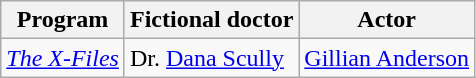<table class="wikitable">
<tr>
<th>Program</th>
<th>Fictional doctor</th>
<th>Actor</th>
</tr>
<tr>
<td><em><a href='#'>The X-Files</a></em></td>
<td>Dr. <a href='#'>Dana Scully</a></td>
<td><a href='#'>Gillian Anderson</a></td>
</tr>
</table>
